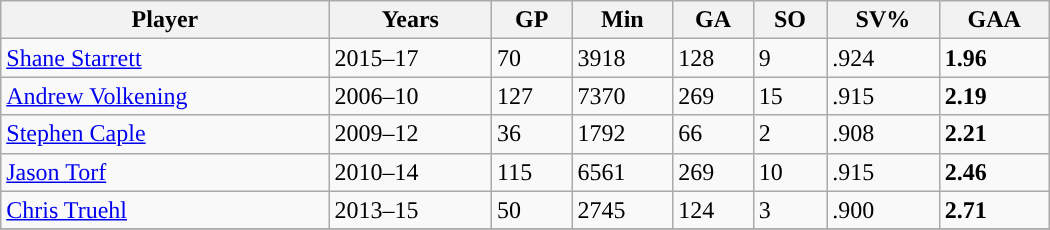<table class="wikitable sortable" width ="700">
<tr>
<th>Player</th>
<th>Years</th>
<th>GP</th>
<th>Min</th>
<th>GA</th>
<th>SO</th>
<th>SV%</th>
<th>GAA</th>
</tr>
<tr>
<td><a href='#'>Shane Starrett</a></td>
<td>2015–17</td>
<td>70</td>
<td>3918</td>
<td>128</td>
<td>9</td>
<td>.924</td>
<td><strong>1.96</strong></td>
</tr>
<tr>
<td><a href='#'>Andrew Volkening</a></td>
<td>2006–10</td>
<td>127</td>
<td>7370</td>
<td>269</td>
<td>15</td>
<td>.915</td>
<td><strong>2.19</strong></td>
</tr>
<tr>
<td><a href='#'>Stephen Caple</a></td>
<td>2009–12</td>
<td>36</td>
<td>1792</td>
<td>66</td>
<td>2</td>
<td>.908</td>
<td><strong>2.21</strong></td>
</tr>
<tr>
<td><a href='#'>Jason Torf</a></td>
<td>2010–14</td>
<td>115</td>
<td>6561</td>
<td>269</td>
<td>10</td>
<td>.915</td>
<td><strong>2.46</strong></td>
</tr>
<tr>
<td><a href='#'>Chris Truehl</a></td>
<td>2013–15</td>
<td>50</td>
<td>2745</td>
<td>124</td>
<td>3</td>
<td>.900</td>
<td><strong>2.71</strong></td>
</tr>
<tr>
</tr>
</table>
